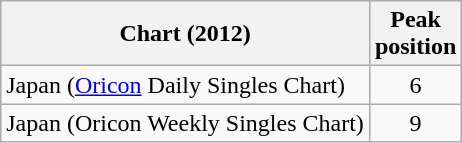<table class="wikitable sortable" border="1">
<tr>
<th>Chart (2012)</th>
<th>Peak<br>position</th>
</tr>
<tr>
<td>Japan (<a href='#'>Oricon</a> Daily Singles Chart)</td>
<td style="text-align:center;">6</td>
</tr>
<tr>
<td>Japan (Oricon Weekly Singles Chart)</td>
<td style="text-align:center;">9</td>
</tr>
</table>
